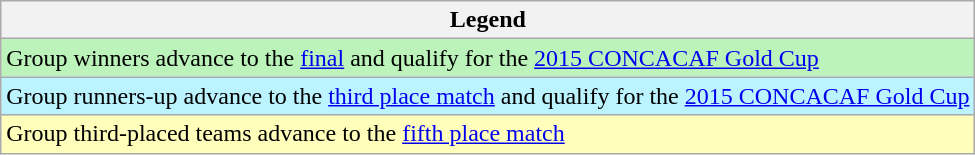<table class="wikitable">
<tr>
<th>Legend</th>
</tr>
<tr bgcolor=#BBF3BB>
<td>Group winners advance to the <a href='#'>final</a> and qualify for the <a href='#'>2015 CONCACAF Gold Cup</a></td>
</tr>
<tr bgcolor=#BBF3FF>
<td>Group runners-up advance to the <a href='#'>third place match</a> and qualify for the <a href='#'>2015 CONCACAF Gold Cup</a></td>
</tr>
<tr bgcolor=#FFFFBB>
<td>Group third-placed teams advance to the <a href='#'>fifth place match</a></td>
</tr>
</table>
